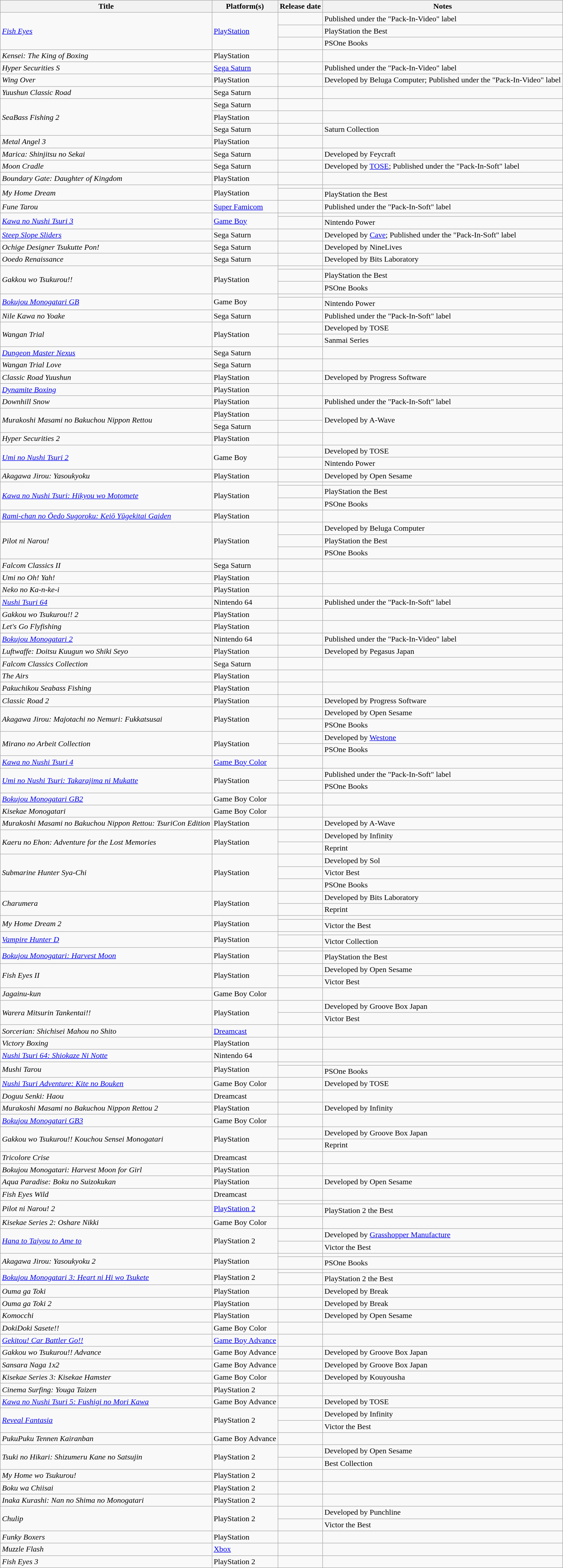<table class="wikitable sortable" width="auto">
<tr>
<th>Title</th>
<th>Platform(s)</th>
<th>Release date</th>
<th class="unsortable">Notes</th>
</tr>
<tr>
<td rowspan=3><em><a href='#'>Fish Eyes</a></em></td>
<td rowspan=3><a href='#'>PlayStation</a></td>
<td></td>
<td>Published under the "Pack-In-Video" label</td>
</tr>
<tr>
<td></td>
<td>PlayStation the Best</td>
</tr>
<tr>
<td></td>
<td>PSOne Books</td>
</tr>
<tr>
<td><em>Kensei: The King of Boxing</em></td>
<td>PlayStation</td>
<td></td>
<td></td>
</tr>
<tr>
<td><em>Hyper Securities S</em></td>
<td><a href='#'>Sega Saturn</a></td>
<td></td>
<td>Published under the "Pack-In-Video" label</td>
</tr>
<tr>
<td><em>Wing Over</em></td>
<td>PlayStation</td>
<td></td>
<td>Developed by Beluga Computer; Published under the "Pack-In-Video" label</td>
</tr>
<tr>
<td><em>Yuushun Classic Road</em></td>
<td>Sega Saturn</td>
<td></td>
<td></td>
</tr>
<tr>
<td rowspan=3><em>SeaBass Fishing 2</em></td>
<td>Sega Saturn</td>
<td></td>
<td></td>
</tr>
<tr>
<td>PlayStation</td>
<td></td>
<td></td>
</tr>
<tr>
<td>Sega Saturn</td>
<td></td>
<td>Saturn Collection</td>
</tr>
<tr>
<td><em>Metal Angel 3</em></td>
<td>PlayStation</td>
<td></td>
<td></td>
</tr>
<tr>
<td><em>Marica: Shinjitsu no Sekai</em></td>
<td>Sega Saturn</td>
<td></td>
<td>Developed by Feycraft</td>
</tr>
<tr>
<td><em>Moon Cradle</em></td>
<td>Sega Saturn</td>
<td></td>
<td>Developed by <a href='#'>TOSE</a>; Published under the "Pack-In-Soft" label</td>
</tr>
<tr>
<td><em>Boundary Gate: Daughter of Kingdom</em></td>
<td>PlayStation</td>
<td></td>
<td></td>
</tr>
<tr>
<td rowspan=2><em>My Home Dream</em></td>
<td rowspan=2>PlayStation</td>
<td></td>
<td></td>
</tr>
<tr>
<td></td>
<td>PlayStation the Best</td>
</tr>
<tr>
<td><em>Fune Tarou</em></td>
<td><a href='#'>Super Famicom</a></td>
<td></td>
<td>Published under the "Pack-In-Soft" label</td>
</tr>
<tr>
<td rowspan=2><em><a href='#'>Kawa no Nushi Tsuri 3</a></em></td>
<td rowspan=2><a href='#'>Game Boy</a></td>
<td></td>
<td></td>
</tr>
<tr>
<td></td>
<td>Nintendo Power</td>
</tr>
<tr>
<td><em><a href='#'>Steep Slope Sliders</a></em></td>
<td>Sega Saturn</td>
<td></td>
<td>Developed by <a href='#'>Cave</a>; Published under the "Pack-In-Soft" label</td>
</tr>
<tr>
<td><em>Ochige Designer Tsukutte Pon!</em></td>
<td>Sega Saturn</td>
<td></td>
<td>Developed by NineLives</td>
</tr>
<tr>
<td><em>Ooedo Renaissance</em></td>
<td>Sega Saturn</td>
<td></td>
<td>Developed by Bits Laboratory</td>
</tr>
<tr>
<td rowspan=3><em>Gakkou wo Tsukurou!!</em></td>
<td rowspan=3>PlayStation</td>
<td></td>
<td></td>
</tr>
<tr>
<td></td>
<td>PlayStation the Best</td>
</tr>
<tr>
<td></td>
<td>PSOne Books</td>
</tr>
<tr>
<td rowspan=2><em><a href='#'>Bokujou Monogatari GB</a></em></td>
<td rowspan=2>Game Boy</td>
<td></td>
<td></td>
</tr>
<tr>
<td></td>
<td>Nintendo Power</td>
</tr>
<tr>
<td><em>Nile Kawa no Yoake</em></td>
<td>Sega Saturn</td>
<td></td>
<td>Published under the "Pack-In-Soft" label</td>
</tr>
<tr>
<td rowspan=2><em>Wangan Trial</em></td>
<td rowspan=2>PlayStation</td>
<td></td>
<td>Developed by TOSE</td>
</tr>
<tr>
<td></td>
<td>Sanmai Series</td>
</tr>
<tr>
<td><em><a href='#'>Dungeon Master Nexus</a></em></td>
<td>Sega Saturn</td>
<td></td>
<td></td>
</tr>
<tr>
<td><em>Wangan Trial Love</em></td>
<td>Sega Saturn</td>
<td></td>
<td></td>
</tr>
<tr>
<td><em>Classic Road Yuushun</em></td>
<td>PlayStation</td>
<td></td>
<td>Developed by Progress Software</td>
</tr>
<tr>
<td><em><a href='#'>Dynamite Boxing</a></em></td>
<td>PlayStation</td>
<td></td>
<td></td>
</tr>
<tr>
<td><em>Downhill Snow</em></td>
<td>PlayStation</td>
<td></td>
<td>Published under the "Pack-In-Soft" label</td>
</tr>
<tr>
<td rowspan=2><em>Murakoshi Masami no Bakuchou Nippon Rettou</em></td>
<td>PlayStation</td>
<td></td>
<td rowspan=2>Developed by A-Wave</td>
</tr>
<tr>
<td>Sega Saturn</td>
<td></td>
</tr>
<tr>
<td><em>Hyper Securities 2</em></td>
<td>PlayStation</td>
<td></td>
<td></td>
</tr>
<tr>
<td rowspan=2><em><a href='#'>Umi no Nushi Tsuri 2</a></em></td>
<td rowspan=2>Game Boy</td>
<td></td>
<td>Developed by TOSE</td>
</tr>
<tr>
<td></td>
<td>Nintendo Power</td>
</tr>
<tr>
<td><em>Akagawa Jirou: Yasoukyoku</em></td>
<td>PlayStation</td>
<td></td>
<td>Developed by Open Sesame</td>
</tr>
<tr>
<td rowspan=3><em><a href='#'>Kawa no Nushi Tsuri: Hikyou wo Motomete</a></em></td>
<td rowspan=3>PlayStation</td>
<td></td>
<td></td>
</tr>
<tr>
<td></td>
<td>PlayStation the Best</td>
</tr>
<tr>
<td></td>
<td>PSOne Books</td>
</tr>
<tr>
<td><em><a href='#'>Rami-chan no Ōedo Sugoroku: Keiō Yūgekitai Gaiden</a></em></td>
<td>PlayStation</td>
<td></td>
<td></td>
</tr>
<tr>
<td rowspan=3><em>Pilot ni Narou!</em></td>
<td rowspan=3>PlayStation</td>
<td></td>
<td>Developed by Beluga Computer</td>
</tr>
<tr>
<td></td>
<td>PlayStation the Best</td>
</tr>
<tr>
<td></td>
<td>PSOne Books</td>
</tr>
<tr>
<td><em>Falcom Classics II</em></td>
<td>Sega Saturn</td>
<td></td>
<td></td>
</tr>
<tr>
<td><em>Umi no Oh! Yah!</em></td>
<td>PlayStation</td>
<td></td>
<td></td>
</tr>
<tr>
<td><em>Neko no Ka-n-ke-i</em></td>
<td>PlayStation</td>
<td></td>
<td></td>
</tr>
<tr>
<td><em><a href='#'>Nushi Tsuri 64</a></em></td>
<td>Nintendo 64</td>
<td></td>
<td>Published under the "Pack-In-Soft" label</td>
</tr>
<tr>
<td><em>Gakkou wo Tsukurou!! 2</em></td>
<td>PlayStation</td>
<td></td>
<td></td>
</tr>
<tr>
<td><em>Let's Go Flyfishing</em></td>
<td>PlayStation</td>
<td></td>
<td></td>
</tr>
<tr>
<td><em><a href='#'>Bokujou Monogatari 2</a></em></td>
<td>Nintendo 64</td>
<td></td>
<td>Published under the "Pack-In-Video" label</td>
</tr>
<tr>
<td><em>Luftwaffe: Doitsu Kuugun wo Shiki Seyo</em></td>
<td>PlayStation</td>
<td></td>
<td>Developed by Pegasus Japan</td>
</tr>
<tr>
<td><em>Falcom Classics Collection</em></td>
<td>Sega Saturn</td>
<td></td>
<td></td>
</tr>
<tr>
<td><em>The Airs</em></td>
<td>PlayStation</td>
<td></td>
<td></td>
</tr>
<tr>
<td><em>Pakuchikou Seabass Fishing</em></td>
<td>PlayStation</td>
<td></td>
<td></td>
</tr>
<tr>
<td><em>Classic Road 2</em></td>
<td>PlayStation</td>
<td></td>
<td>Developed by Progress Software</td>
</tr>
<tr>
<td rowspan=2><em>Akagawa Jirou: Majotachi no Nemuri: Fukkatsusai</em></td>
<td rowspan=2>PlayStation</td>
<td></td>
<td>Developed by Open Sesame</td>
</tr>
<tr>
<td></td>
<td>PSOne Books</td>
</tr>
<tr>
<td rowspan=2><em>Mirano no Arbeit Collection</em></td>
<td rowspan=2>PlayStation</td>
<td></td>
<td>Developed by <a href='#'>Westone</a></td>
</tr>
<tr>
<td></td>
<td>PSOne Books</td>
</tr>
<tr>
<td><em><a href='#'>Kawa no Nushi Tsuri 4</a></em></td>
<td><a href='#'>Game Boy Color</a></td>
<td></td>
<td></td>
</tr>
<tr>
<td rowspan=2><em><a href='#'>Umi no Nushi Tsuri: Takarajima ni Mukatte</a></em></td>
<td rowspan=2>PlayStation</td>
<td></td>
<td>Published under the "Pack-In-Soft" label</td>
</tr>
<tr>
<td></td>
<td>PSOne Books</td>
</tr>
<tr>
<td><em><a href='#'>Bokujou Monogatari GB2</a></em></td>
<td>Game Boy Color</td>
<td></td>
<td></td>
</tr>
<tr>
<td><em>Kisekae Monogatari</em></td>
<td>Game Boy Color</td>
<td></td>
<td></td>
</tr>
<tr>
<td><em>Murakoshi Masami no Bakuchou Nippon Rettou: TsuriCon Edition</em></td>
<td>PlayStation</td>
<td></td>
<td>Developed by A-Wave</td>
</tr>
<tr>
<td rowspan=2><em>Kaeru no Ehon: Adventure for the Lost Memories</em></td>
<td rowspan=2>PlayStation</td>
<td></td>
<td>Developed by Infinity</td>
</tr>
<tr>
<td></td>
<td>Reprint</td>
</tr>
<tr>
<td rowspan=3><em>Submarine Hunter Sya-Chi</em></td>
<td rowspan=3>PlayStation</td>
<td></td>
<td>Developed by Sol</td>
</tr>
<tr>
<td></td>
<td>Victor Best</td>
</tr>
<tr>
<td></td>
<td>PSOne Books</td>
</tr>
<tr>
<td rowspan=2><em>Charumera</em></td>
<td rowspan=2>PlayStation</td>
<td></td>
<td>Developed by Bits Laboratory</td>
</tr>
<tr>
<td></td>
<td>Reprint</td>
</tr>
<tr>
<td rowspan=2><em>My Home Dream 2</em></td>
<td rowspan=2>PlayStation</td>
<td></td>
<td></td>
</tr>
<tr>
<td></td>
<td>Victor the Best</td>
</tr>
<tr>
<td rowspan=2><em><a href='#'>Vampire Hunter D</a></em></td>
<td rowspan=2>PlayStation</td>
<td></td>
<td></td>
</tr>
<tr>
<td></td>
<td>Victor Collection</td>
</tr>
<tr>
<td rowspan=2><em><a href='#'>Bokujou Monogatari: Harvest Moon</a></em></td>
<td rowspan=2>PlayStation</td>
<td></td>
<td></td>
</tr>
<tr>
<td></td>
<td>PlayStation the Best</td>
</tr>
<tr>
<td rowspan=2><em>Fish Eyes II</em></td>
<td rowspan=2>PlayStation</td>
<td></td>
<td>Developed by Open Sesame</td>
</tr>
<tr>
<td></td>
<td>Victor Best</td>
</tr>
<tr>
<td><em>Jagainu-kun</em></td>
<td>Game Boy Color</td>
<td></td>
<td></td>
</tr>
<tr>
<td rowspan=2><em>Warera Mitsurin Tankentai!!</em></td>
<td rowspan=2>PlayStation</td>
<td></td>
<td>Developed by Groove Box Japan</td>
</tr>
<tr>
<td></td>
<td>Victor Best</td>
</tr>
<tr>
<td><em>Sorcerian: Shichisei Mahou no Shito</em></td>
<td><a href='#'>Dreamcast</a></td>
<td></td>
<td></td>
</tr>
<tr>
<td><em>Victory Boxing</em></td>
<td>PlayStation</td>
<td></td>
<td></td>
</tr>
<tr>
<td><em><a href='#'>Nushi Tsuri 64: Shiokaze Ni Notte</a></em></td>
<td>Nintendo 64</td>
<td></td>
<td></td>
</tr>
<tr>
<td rowspan=2><em>Mushi Tarou</em></td>
<td rowspan=2>PlayStation</td>
<td></td>
<td></td>
</tr>
<tr>
<td></td>
<td>PSOne Books</td>
</tr>
<tr>
<td><em><a href='#'>Nushi Tsuri Adventure: Kite no Bouken</a></em></td>
<td>Game Boy Color</td>
<td></td>
<td>Developed by TOSE</td>
</tr>
<tr>
<td><em>Doguu Senki: Haou</em></td>
<td>Dreamcast</td>
<td></td>
<td></td>
</tr>
<tr>
<td><em>Murakoshi Masami no Bakuchou Nippon Rettou 2</em></td>
<td>PlayStation</td>
<td></td>
<td>Developed by Infinity</td>
</tr>
<tr>
<td><em><a href='#'>Bokujou Monogatari GB3</a></em></td>
<td>Game Boy Color</td>
<td></td>
<td></td>
</tr>
<tr>
<td rowspan=2><em>Gakkou wo Tsukurou!! Kouchou Sensei Monogatari</em></td>
<td rowspan=2>PlayStation</td>
<td></td>
<td>Developed by Groove Box Japan</td>
</tr>
<tr>
<td></td>
<td>Reprint</td>
</tr>
<tr>
<td><em>Tricolore Crise</em></td>
<td>Dreamcast</td>
<td></td>
<td></td>
</tr>
<tr>
<td><em>Bokujou Monogatari: Harvest Moon for Girl</em></td>
<td>PlayStation</td>
<td></td>
<td></td>
</tr>
<tr>
<td><em>Aqua Paradise: Boku no Suizokukan</em></td>
<td>PlayStation</td>
<td></td>
<td>Developed by Open Sesame</td>
</tr>
<tr>
<td><em>Fish Eyes Wild</em></td>
<td>Dreamcast</td>
<td></td>
<td></td>
</tr>
<tr>
<td rowspan=2><em>Pilot ni Narou! 2</em></td>
<td rowspan=2><a href='#'>PlayStation 2</a></td>
<td></td>
<td></td>
</tr>
<tr>
<td></td>
<td>PlayStation 2 the Best</td>
</tr>
<tr>
<td><em>Kisekae Series 2: Oshare Nikki</em></td>
<td>Game Boy Color</td>
<td></td>
<td></td>
</tr>
<tr>
<td rowspan=2><em><a href='#'>Hana to Taiyou to Ame to</a></em></td>
<td rowspan=2>PlayStation 2</td>
<td></td>
<td>Developed by <a href='#'>Grasshopper Manufacture</a></td>
</tr>
<tr>
<td></td>
<td>Victor the Best</td>
</tr>
<tr>
<td rowspan=2><em>Akagawa Jirou: Yasoukyoku 2</em></td>
<td rowspan=2>PlayStation</td>
<td></td>
<td></td>
</tr>
<tr>
<td></td>
<td>PSOne Books</td>
</tr>
<tr>
<td rowspan=2><em><a href='#'>Bokujou Monogatari 3: Heart ni Hi wo Tsukete</a></em></td>
<td rowspan=2>PlayStation 2</td>
<td></td>
<td></td>
</tr>
<tr>
<td></td>
<td>PlayStation 2 the Best</td>
</tr>
<tr>
<td><em>Ouma ga Toki</em></td>
<td>PlayStation</td>
<td></td>
<td>Developed by Break</td>
</tr>
<tr>
<td><em>Ouma ga Toki 2</em></td>
<td>PlayStation</td>
<td></td>
<td>Developed by Break</td>
</tr>
<tr>
<td><em>Komocchi</em></td>
<td>PlayStation</td>
<td></td>
<td>Developed by Open Sesame</td>
</tr>
<tr>
<td><em>DokiDoki Sasete!!</em></td>
<td>Game Boy Color</td>
<td></td>
<td></td>
</tr>
<tr>
<td><em><a href='#'>Gekitou! Car Battler Go!!</a></em></td>
<td><a href='#'>Game Boy Advance</a></td>
<td></td>
<td></td>
</tr>
<tr>
<td><em>Gakkou wo Tsukurou!! Advance</em></td>
<td>Game Boy Advance</td>
<td></td>
<td>Developed by Groove Box Japan</td>
</tr>
<tr>
<td><em>Sansara Naga 1x2</em></td>
<td>Game Boy Advance</td>
<td></td>
<td>Developed by Groove Box Japan</td>
</tr>
<tr>
<td><em>Kisekae Series 3: Kisekae Hamster</em></td>
<td>Game Boy Color</td>
<td></td>
<td>Developed by Kouyousha</td>
</tr>
<tr>
<td><em>Cinema Surfing: Youga Taizen</em></td>
<td>PlayStation 2</td>
<td></td>
<td></td>
</tr>
<tr>
<td><em><a href='#'>Kawa no Nushi Tsuri 5: Fushigi no Mori Kawa</a></em></td>
<td>Game Boy Advance</td>
<td></td>
<td>Developed by TOSE</td>
</tr>
<tr>
<td rowspan=2><em><a href='#'>Reveal Fantasia</a></em></td>
<td rowspan=2>PlayStation 2</td>
<td></td>
<td>Developed by Infinity</td>
</tr>
<tr>
<td></td>
<td>Victor the Best</td>
</tr>
<tr>
<td><em>PukuPuku Tennen Kairanban</em></td>
<td>Game Boy Advance</td>
<td></td>
<td></td>
</tr>
<tr>
<td rowspan=2><em>Tsuki no Hikari: Shizumeru Kane no Satsujin</em></td>
<td rowspan=2>PlayStation 2</td>
<td></td>
<td>Developed by Open Sesame</td>
</tr>
<tr>
<td></td>
<td>Best Collection</td>
</tr>
<tr>
<td><em>My Home wo Tsukurou!</em></td>
<td>PlayStation 2</td>
<td></td>
<td></td>
</tr>
<tr>
<td><em>Boku wa Chiisai</em></td>
<td>PlayStation 2</td>
<td></td>
<td></td>
</tr>
<tr>
<td><em>Inaka Kurashi: Nan no Shima no Monogatari</em></td>
<td>PlayStation 2</td>
<td></td>
<td></td>
</tr>
<tr>
<td rowspan=2><em>Chulip</em></td>
<td rowspan=2>PlayStation 2</td>
<td></td>
<td>Developed by Punchline</td>
</tr>
<tr>
<td></td>
<td>Victor the Best</td>
</tr>
<tr>
<td><em>Funky Boxers</em></td>
<td>PlayStation</td>
<td></td>
<td></td>
</tr>
<tr>
<td><em>Muzzle Flash</em></td>
<td><a href='#'>Xbox</a></td>
<td></td>
<td></td>
</tr>
<tr>
<td><em>Fish Eyes 3</em></td>
<td>PlayStation 2</td>
<td></td>
<td></td>
</tr>
</table>
